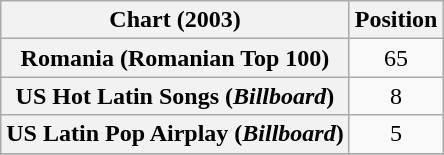<table class="wikitable sortable plainrowheaders">
<tr>
<th>Chart (2003)</th>
<th>Position</th>
</tr>
<tr>
<th scope="row">Romania (Romanian Top 100)</th>
<td align="center">65</td>
</tr>
<tr>
<th scope="row">US Hot Latin Songs (<em>Billboard</em>)</th>
<td style="text-align:center;">8</td>
</tr>
<tr>
<th scope="row">US Latin Pop Airplay (<em>Billboard</em>)</th>
<td style="text-align:center;">5</td>
</tr>
<tr>
</tr>
</table>
